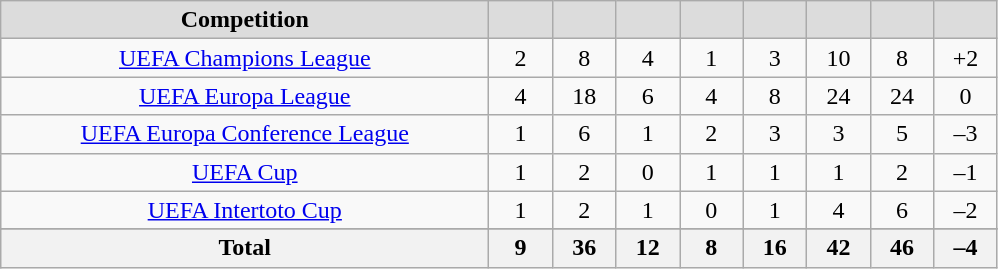<table class="wikitable" style="text-align: center;">
<tr>
<th width="318" style="background:#DCDCDC">Competition</th>
<th width="35" style="background:#DCDCDC"></th>
<th width="35" style="background:#DCDCDC"></th>
<th width="35" style="background:#DCDCDC"></th>
<th width="35" style="background:#DCDCDC"></th>
<th width="35" style="background:#DCDCDC"></th>
<th width="35" style="background:#DCDCDC"></th>
<th width="35" style="background:#DCDCDC"></th>
<th width="35" style="background:#DCDCDC"></th>
</tr>
<tr>
<td><a href='#'>UEFA Champions League</a></td>
<td>2</td>
<td>8</td>
<td>4</td>
<td>1</td>
<td>3</td>
<td>10</td>
<td>8</td>
<td>+2</td>
</tr>
<tr>
<td><a href='#'>UEFA Europa League</a></td>
<td>4</td>
<td>18</td>
<td>6</td>
<td>4</td>
<td>8</td>
<td>24</td>
<td>24</td>
<td>0</td>
</tr>
<tr>
<td><a href='#'>UEFA Europa Conference League</a></td>
<td>1</td>
<td>6</td>
<td>1</td>
<td>2</td>
<td>3</td>
<td>3</td>
<td>5</td>
<td>–3</td>
</tr>
<tr>
<td><a href='#'>UEFA Cup</a></td>
<td>1</td>
<td>2</td>
<td>0</td>
<td>1</td>
<td>1</td>
<td>1</td>
<td>2</td>
<td>–1</td>
</tr>
<tr>
<td><a href='#'>UEFA Intertoto Cup</a></td>
<td>1</td>
<td>2</td>
<td>1</td>
<td>0</td>
<td>1</td>
<td>4</td>
<td>6</td>
<td>–2</td>
</tr>
<tr>
</tr>
<tr class="sortbottom">
<th>Total</th>
<th>9</th>
<th>36</th>
<th>12</th>
<th>8</th>
<th>16</th>
<th>42</th>
<th>46</th>
<th>–4</th>
</tr>
</table>
